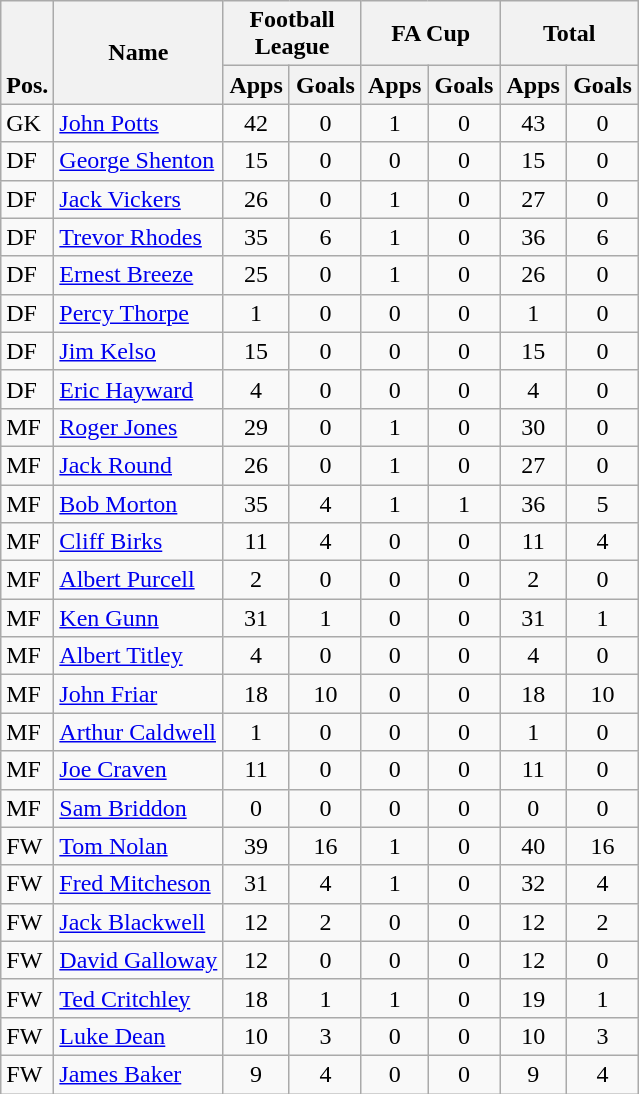<table class="wikitable" style="text-align:center">
<tr>
<th rowspan="2" style="vertical-align:bottom;">Pos.</th>
<th rowspan="2">Name</th>
<th colspan="2" style="width:85px;">Football League</th>
<th colspan="2" style="width:85px;">FA Cup</th>
<th colspan="2" style="width:85px;">Total</th>
</tr>
<tr>
<th>Apps</th>
<th>Goals</th>
<th>Apps</th>
<th>Goals</th>
<th>Apps</th>
<th>Goals</th>
</tr>
<tr>
<td align="left">GK</td>
<td align="left"> <a href='#'>John Potts</a></td>
<td>42</td>
<td>0</td>
<td>1</td>
<td>0</td>
<td>43</td>
<td>0</td>
</tr>
<tr>
<td align="left">DF</td>
<td align="left"> <a href='#'>George Shenton</a></td>
<td>15</td>
<td>0</td>
<td>0</td>
<td>0</td>
<td>15</td>
<td>0</td>
</tr>
<tr>
<td align="left">DF</td>
<td align="left"> <a href='#'>Jack Vickers</a></td>
<td>26</td>
<td>0</td>
<td>1</td>
<td>0</td>
<td>27</td>
<td>0</td>
</tr>
<tr>
<td align="left">DF</td>
<td align="left"> <a href='#'>Trevor Rhodes</a></td>
<td>35</td>
<td>6</td>
<td>1</td>
<td>0</td>
<td>36</td>
<td>6</td>
</tr>
<tr>
<td align="left">DF</td>
<td align="left"> <a href='#'>Ernest Breeze</a></td>
<td>25</td>
<td>0</td>
<td>1</td>
<td>0</td>
<td>26</td>
<td>0</td>
</tr>
<tr>
<td align="left">DF</td>
<td align="left"> <a href='#'>Percy Thorpe</a></td>
<td>1</td>
<td>0</td>
<td>0</td>
<td>0</td>
<td>1</td>
<td>0</td>
</tr>
<tr>
<td align="left">DF</td>
<td align="left"> <a href='#'>Jim Kelso</a></td>
<td>15</td>
<td>0</td>
<td>0</td>
<td>0</td>
<td>15</td>
<td>0</td>
</tr>
<tr>
<td align="left">DF</td>
<td align="left"> <a href='#'>Eric Hayward</a></td>
<td>4</td>
<td>0</td>
<td>0</td>
<td>0</td>
<td>4</td>
<td>0</td>
</tr>
<tr>
<td align="left">MF</td>
<td align="left"> <a href='#'>Roger Jones</a></td>
<td>29</td>
<td>0</td>
<td>1</td>
<td>0</td>
<td>30</td>
<td>0</td>
</tr>
<tr>
<td align="left">MF</td>
<td align="left"> <a href='#'>Jack Round</a></td>
<td>26</td>
<td>0</td>
<td>1</td>
<td>0</td>
<td>27</td>
<td>0</td>
</tr>
<tr>
<td align="left">MF</td>
<td align="left"> <a href='#'>Bob Morton</a></td>
<td>35</td>
<td>4</td>
<td>1</td>
<td>1</td>
<td>36</td>
<td>5</td>
</tr>
<tr>
<td align="left">MF</td>
<td align="left"> <a href='#'>Cliff Birks</a></td>
<td>11</td>
<td>4</td>
<td>0</td>
<td>0</td>
<td>11</td>
<td>4</td>
</tr>
<tr>
<td align="left">MF</td>
<td align="left"> <a href='#'>Albert Purcell</a></td>
<td>2</td>
<td>0</td>
<td>0</td>
<td>0</td>
<td>2</td>
<td>0</td>
</tr>
<tr>
<td align="left">MF</td>
<td align="left"> <a href='#'>Ken Gunn</a></td>
<td>31</td>
<td>1</td>
<td>0</td>
<td>0</td>
<td>31</td>
<td>1</td>
</tr>
<tr>
<td align="left">MF</td>
<td align="left"> <a href='#'>Albert Titley</a></td>
<td>4</td>
<td>0</td>
<td>0</td>
<td>0</td>
<td>4</td>
<td>0</td>
</tr>
<tr>
<td align="left">MF</td>
<td align="left"> <a href='#'>John Friar</a></td>
<td>18</td>
<td>10</td>
<td>0</td>
<td>0</td>
<td>18</td>
<td>10</td>
</tr>
<tr>
<td align="left">MF</td>
<td align="left"> <a href='#'>Arthur Caldwell</a></td>
<td>1</td>
<td>0</td>
<td>0</td>
<td>0</td>
<td>1</td>
<td>0</td>
</tr>
<tr>
<td align="left">MF</td>
<td align="left"> <a href='#'>Joe Craven</a></td>
<td>11</td>
<td>0</td>
<td>0</td>
<td>0</td>
<td>11</td>
<td>0</td>
</tr>
<tr>
<td align="left">MF</td>
<td align="left"> <a href='#'>Sam Briddon</a></td>
<td>0</td>
<td>0</td>
<td>0</td>
<td>0</td>
<td>0</td>
<td>0</td>
</tr>
<tr>
<td align="left">FW</td>
<td align="left"> <a href='#'>Tom Nolan</a></td>
<td>39</td>
<td>16</td>
<td>1</td>
<td>0</td>
<td>40</td>
<td>16</td>
</tr>
<tr>
<td align="left">FW</td>
<td align="left"> <a href='#'>Fred Mitcheson</a></td>
<td>31</td>
<td>4</td>
<td>1</td>
<td>0</td>
<td>32</td>
<td>4</td>
</tr>
<tr>
<td align="left">FW</td>
<td align="left"> <a href='#'>Jack Blackwell</a></td>
<td>12</td>
<td>2</td>
<td>0</td>
<td>0</td>
<td>12</td>
<td>2</td>
</tr>
<tr>
<td align="left">FW</td>
<td align="left"> <a href='#'>David Galloway</a></td>
<td>12</td>
<td>0</td>
<td>0</td>
<td>0</td>
<td>12</td>
<td>0</td>
</tr>
<tr>
<td align="left">FW</td>
<td align="left"> <a href='#'>Ted Critchley</a></td>
<td>18</td>
<td>1</td>
<td>1</td>
<td>0</td>
<td>19</td>
<td>1</td>
</tr>
<tr>
<td align="left">FW</td>
<td align="left"> <a href='#'>Luke Dean</a></td>
<td>10</td>
<td>3</td>
<td>0</td>
<td>0</td>
<td>10</td>
<td>3</td>
</tr>
<tr>
<td align="left">FW</td>
<td align="left"> <a href='#'>James Baker</a></td>
<td>9</td>
<td>4</td>
<td>0</td>
<td>0</td>
<td>9</td>
<td>4</td>
</tr>
</table>
